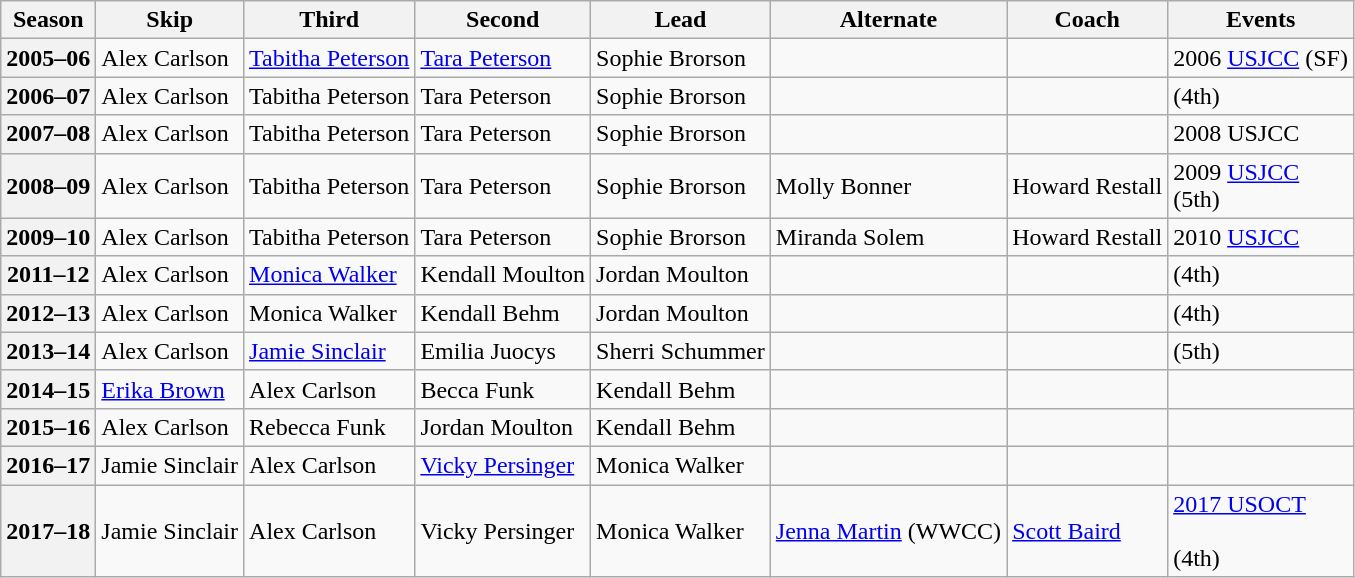<table class="wikitable">
<tr>
<th scope="col">Season</th>
<th scope="col">Skip</th>
<th scope="col">Third</th>
<th scope="col">Second</th>
<th scope="col">Lead</th>
<th scope="col">Alternate</th>
<th scope="col">Coach</th>
<th scope="col">Events</th>
</tr>
<tr>
<th scope="row">2005–06</th>
<td>Alex Carlson</td>
<td><a href='#'>Tabitha Peterson</a></td>
<td><a href='#'>Tara Peterson</a></td>
<td>Sophie Brorson</td>
<td></td>
<td></td>
<td>2006 <a href='#'>USJCC</a> (SF)</td>
</tr>
<tr>
<th scope="row">2006–07</th>
<td>Alex Carlson</td>
<td>Tabitha Peterson</td>
<td>Tara Peterson</td>
<td>Sophie Brorson</td>
<td></td>
<td></td>
<td> (4th)</td>
</tr>
<tr>
<th scope="row">2007–08</th>
<td>Alex Carlson</td>
<td>Tabitha Peterson</td>
<td>Tara Peterson</td>
<td>Sophie Brorson</td>
<td></td>
<td></td>
<td>2008 USJCC </td>
</tr>
<tr>
<th scope="row">2008–09</th>
<td>Alex Carlson</td>
<td>Tabitha Peterson</td>
<td>Tara Peterson</td>
<td>Sophie Brorson</td>
<td>Molly Bonner</td>
<td>Howard Restall</td>
<td>2009 <a href='#'>USJCC</a> <br> (5th)</td>
</tr>
<tr>
<th scope="row">2009–10</th>
<td>Alex Carlson</td>
<td>Tabitha Peterson</td>
<td>Tara Peterson</td>
<td>Sophie Brorson</td>
<td>Miranda Solem</td>
<td>Howard Restall</td>
<td>2010 <a href='#'>USJCC</a> <br> </td>
</tr>
<tr>
<th scope="row">2011–12</th>
<td>Alex Carlson</td>
<td><a href='#'>Monica Walker</a></td>
<td>Kendall Moulton</td>
<td>Jordan Moulton</td>
<td></td>
<td></td>
<td> (4th)</td>
</tr>
<tr>
<th scope="row">2012–13</th>
<td>Alex Carlson</td>
<td>Monica Walker</td>
<td>Kendall Behm</td>
<td>Jordan Moulton</td>
<td></td>
<td></td>
<td> (4th)</td>
</tr>
<tr>
<th scope="row">2013–14</th>
<td>Alex Carlson</td>
<td><a href='#'>Jamie Sinclair</a></td>
<td>Emilia Juocys</td>
<td>Sherri Schummer</td>
<td></td>
<td></td>
<td> (5th)</td>
</tr>
<tr>
<th scope="row">2014–15</th>
<td><a href='#'>Erika Brown</a></td>
<td>Alex Carlson</td>
<td>Becca Funk</td>
<td>Kendall Behm</td>
<td></td>
<td></td>
<td> </td>
</tr>
<tr>
<th scope="row">2015–16</th>
<td>Alex Carlson</td>
<td>Rebecca Funk</td>
<td>Jordan Moulton</td>
<td>Kendall Behm</td>
<td></td>
<td></td>
<td></td>
</tr>
<tr>
<th scope="row">2016–17</th>
<td>Jamie Sinclair</td>
<td>Alex Carlson</td>
<td><a href='#'>Vicky Persinger</a></td>
<td>Monica Walker</td>
<td></td>
<td></td>
<td> </td>
</tr>
<tr>
<th scope="row">2017–18</th>
<td>Jamie Sinclair</td>
<td>Alex Carlson</td>
<td>Vicky Persinger</td>
<td>Monica Walker</td>
<td><a href='#'>Jenna Martin</a> (WWCC)</td>
<td><a href='#'>Scott Baird</a></td>
<td><a href='#'>2017 USOCT</a> <br> <br> (4th)</td>
</tr>
</table>
